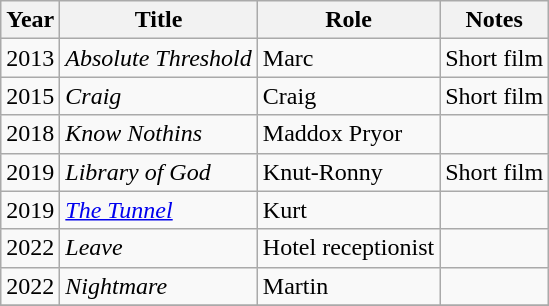<table class="wikitable sortable">
<tr>
<th>Year</th>
<th>Title</th>
<th>Role</th>
<th class="unsortable">Notes</th>
</tr>
<tr>
<td>2013</td>
<td><em>Absolute Threshold</em></td>
<td>Marc</td>
<td>Short film</td>
</tr>
<tr>
<td>2015</td>
<td><em>Craig</em></td>
<td>Craig</td>
<td>Short film</td>
</tr>
<tr>
<td>2018</td>
<td><em>Know Nothins</em></td>
<td>Maddox Pryor</td>
<td></td>
</tr>
<tr>
<td>2019</td>
<td><em>Library of God</em></td>
<td>Knut-Ronny</td>
<td>Short film</td>
</tr>
<tr>
<td>2019</td>
<td><em><a href='#'>The Tunnel</a></em></td>
<td>Kurt</td>
<td></td>
</tr>
<tr>
<td>2022</td>
<td><em>Leave</em></td>
<td>Hotel receptionist</td>
<td></td>
</tr>
<tr>
<td>2022</td>
<td><em>Nightmare</em></td>
<td>Martin</td>
<td></td>
</tr>
<tr>
</tr>
</table>
